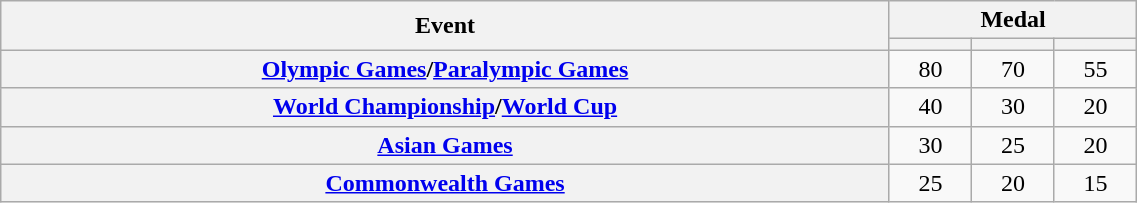<table class="wikitable plainrowheaders" style="text-align:center;width:60%">
<tr>
<th scope="col" rowspan="2">Event</th>
<th scope="col" colspan="3">Medal</th>
</tr>
<tr>
<th scope="col"></th>
<th scope="col"></th>
<th scope="col"></th>
</tr>
<tr>
<th scope="row"><a href='#'>Olympic Games</a>/<a href='#'>Paralympic Games</a></th>
<td>80</td>
<td>70</td>
<td>55</td>
</tr>
<tr>
<th scope="row"><a href='#'>World Championship</a>/<a href='#'>World Cup</a></th>
<td>40</td>
<td>30</td>
<td>20</td>
</tr>
<tr>
<th scope="row"><a href='#'>Asian Games</a></th>
<td>30</td>
<td>25</td>
<td>20</td>
</tr>
<tr>
<th scope="row"><a href='#'>Commonwealth Games</a></th>
<td>25</td>
<td>20</td>
<td>15</td>
</tr>
</table>
